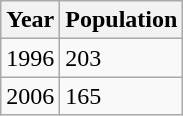<table class="wikitable">
<tr>
<th>Year</th>
<th>Population</th>
</tr>
<tr>
<td>1996</td>
<td>203</td>
</tr>
<tr>
<td>2006</td>
<td>165</td>
</tr>
</table>
